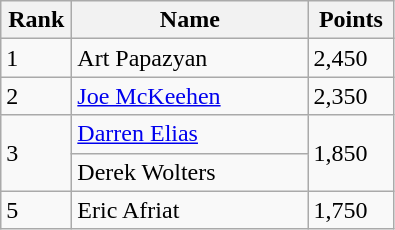<table class="wikitable">
<tr>
<th style="width:40px;">Rank</th>
<th style="width:150px;">Name</th>
<th style="width:50px;">Points</th>
</tr>
<tr>
<td>1</td>
<td>Art Papazyan</td>
<td>2,450</td>
</tr>
<tr>
<td>2</td>
<td><a href='#'>Joe McKeehen</a></td>
<td>2,350</td>
</tr>
<tr>
<td rowspan=2>3</td>
<td><a href='#'>Darren Elias</a></td>
<td rowspan=2>1,850</td>
</tr>
<tr>
<td>Derek Wolters</td>
</tr>
<tr>
<td>5</td>
<td>Eric Afriat</td>
<td>1,750</td>
</tr>
</table>
